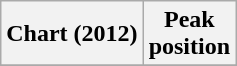<table class="wikitable plainrowheaders">
<tr>
<th scope="col">Chart (2012)</th>
<th scope="col">Peak<br>position</th>
</tr>
<tr>
</tr>
</table>
